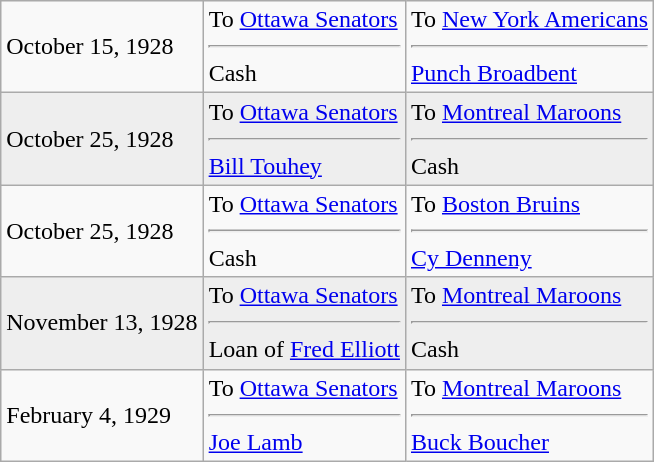<table class="wikitable">
<tr>
<td>October 15, 1928</td>
<td valign="top">To <a href='#'>Ottawa Senators</a><hr>Cash</td>
<td valign="top">To <a href='#'>New York Americans</a><hr><a href='#'>Punch Broadbent</a></td>
</tr>
<tr style="background:#eee;">
<td>October 25, 1928</td>
<td valign="top">To <a href='#'>Ottawa Senators</a><hr><a href='#'>Bill Touhey</a></td>
<td valign="top">To <a href='#'>Montreal Maroons</a><hr>Cash</td>
</tr>
<tr>
<td>October 25, 1928</td>
<td valign="top">To <a href='#'>Ottawa Senators</a><hr>Cash</td>
<td valign="top">To <a href='#'>Boston Bruins</a><hr><a href='#'>Cy Denneny</a></td>
</tr>
<tr style="background:#eee;">
<td>November 13, 1928</td>
<td valign="top">To <a href='#'>Ottawa Senators</a><hr>Loan of <a href='#'>Fred Elliott</a></td>
<td valign="top">To <a href='#'>Montreal Maroons</a><hr>Cash</td>
</tr>
<tr>
<td>February 4, 1929</td>
<td valign="top">To <a href='#'>Ottawa Senators</a><hr><a href='#'>Joe Lamb</a></td>
<td valign="top">To <a href='#'>Montreal Maroons</a><hr><a href='#'>Buck Boucher</a></td>
</tr>
</table>
